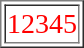<table border="1" style="margin:1em auto;">
<tr size="40">
<td style="text-align:left; background:white; font-size:14pt; color:red;">12345</td>
</tr>
</table>
